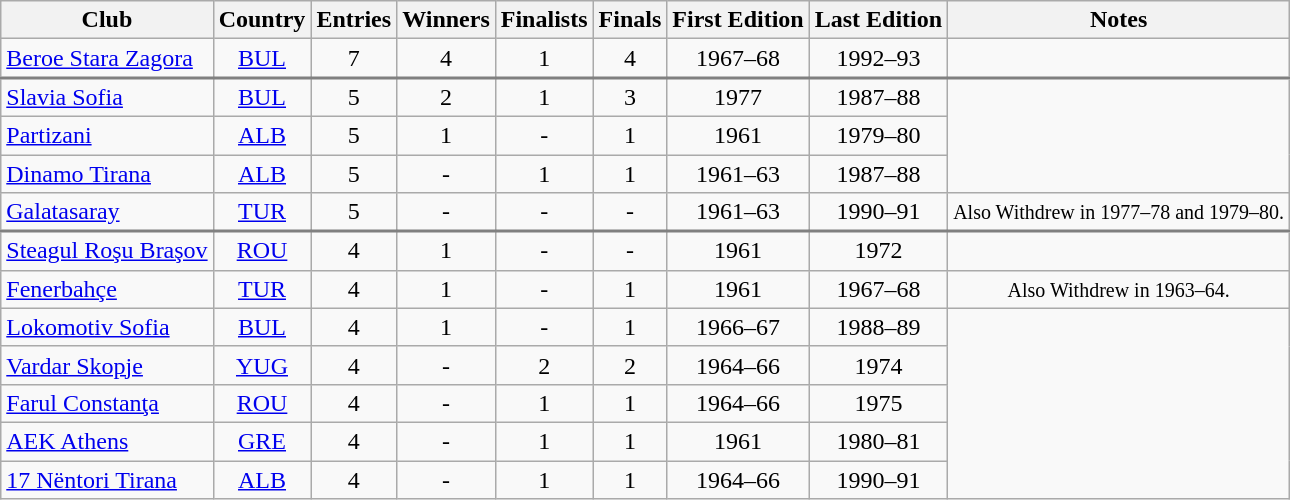<table class="wikitable sortable" style="text-align: center">
<tr>
<th>Club</th>
<th>Country</th>
<th>Entries</th>
<th>Winners</th>
<th>Finalists</th>
<th>Finals</th>
<th>First Edition</th>
<th>Last Edition</th>
<th>Notes</th>
</tr>
<tr style="border-bottom: 2px solid grey;">
<td align=left><a href='#'>Beroe Stara Zagora</a></td>
<td> <a href='#'>BUL</a></td>
<td>7</td>
<td>4</td>
<td>1</td>
<td> 4</td>
<td>1967–68</td>
<td>1992–93</td>
</tr>
<tr>
<td align=left><a href='#'>Slavia Sofia</a></td>
<td> <a href='#'>BUL</a></td>
<td>5</td>
<td>2</td>
<td>1</td>
<td>3</td>
<td>1977</td>
<td>1987–88</td>
</tr>
<tr>
<td align=left><a href='#'>Partizani</a></td>
<td> <a href='#'>ALB</a></td>
<td>5</td>
<td>1</td>
<td>-</td>
<td>1</td>
<td>1961</td>
<td>1979–80</td>
</tr>
<tr>
<td align=left><a href='#'>Dinamo Tirana</a></td>
<td> <a href='#'>ALB</a></td>
<td>5</td>
<td>-</td>
<td>1</td>
<td>1</td>
<td>1961–63</td>
<td>1987–88</td>
</tr>
<tr style="border-bottom: 2px solid grey;">
<td align=left><a href='#'>Galatasaray</a></td>
<td> <a href='#'>TUR</a></td>
<td>5</td>
<td>-</td>
<td>-</td>
<td>-</td>
<td>1961–63</td>
<td>1990–91</td>
<td><small>Also Withdrew in 1977–78 and 1979–80.</small></td>
</tr>
<tr>
<td align=left><a href='#'>Steagul Roşu Braşov</a></td>
<td> <a href='#'>ROU</a></td>
<td>4</td>
<td>1</td>
<td>-</td>
<td> -</td>
<td>1961</td>
<td>1972</td>
</tr>
<tr>
<td align=left><a href='#'>Fenerbahçe</a></td>
<td> <a href='#'>TUR</a></td>
<td>4</td>
<td>1</td>
<td>-</td>
<td>1</td>
<td>1961</td>
<td>1967–68</td>
<td><small>Also Withdrew in 1963–64.</small></td>
</tr>
<tr>
<td align=left><a href='#'>Lokomotiv Sofia</a></td>
<td> <a href='#'>BUL</a></td>
<td>4</td>
<td>1</td>
<td>-</td>
<td>1</td>
<td>1966–67</td>
<td>1988–89</td>
</tr>
<tr>
<td align=left><a href='#'>Vardar Skopje</a></td>
<td> <a href='#'>YUG</a></td>
<td>4</td>
<td>-</td>
<td>2</td>
<td>2</td>
<td>1964–66</td>
<td>1974</td>
</tr>
<tr>
<td align=left><a href='#'>Farul Constanţa</a></td>
<td> <a href='#'>ROU</a></td>
<td>4</td>
<td>-</td>
<td>1</td>
<td>1</td>
<td>1964–66</td>
<td>1975</td>
</tr>
<tr>
<td align=left><a href='#'>AEK Athens</a></td>
<td> <a href='#'>GRE</a></td>
<td>4</td>
<td>-</td>
<td>1</td>
<td>1</td>
<td>1961</td>
<td>1980–81</td>
</tr>
<tr>
<td align=left><a href='#'>17 Nëntori Tirana</a></td>
<td> <a href='#'>ALB</a></td>
<td>4</td>
<td>-</td>
<td>1</td>
<td>1</td>
<td>1964–66</td>
<td>1990–91</td>
</tr>
</table>
